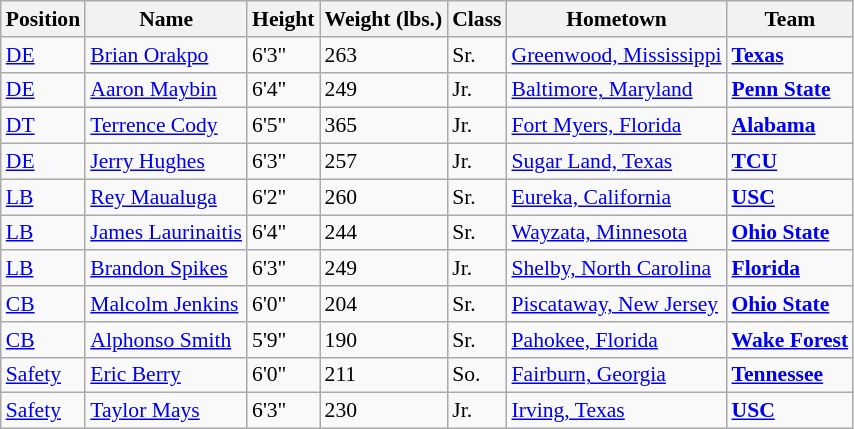<table class="wikitable" style="font-size: 90%">
<tr>
<th>Position</th>
<th>Name</th>
<th>Height</th>
<th>Weight (lbs.)</th>
<th>Class</th>
<th>Hometown</th>
<th>Team</th>
</tr>
<tr>
<td><a href='#'>DE</a></td>
<td><a href='#'>Brian Orakpo</a></td>
<td>6'3"</td>
<td>263</td>
<td>Sr.</td>
<td><a href='#'>Greenwood, Mississippi</a></td>
<td><strong><a href='#'>Texas</a></strong></td>
</tr>
<tr>
<td><a href='#'>DE</a></td>
<td><a href='#'>Aaron Maybin</a></td>
<td>6'4"</td>
<td>249</td>
<td>Jr.</td>
<td><a href='#'>Baltimore, Maryland</a></td>
<td><strong><a href='#'>Penn State</a></strong></td>
</tr>
<tr>
<td><a href='#'>DT</a></td>
<td><a href='#'>Terrence Cody</a></td>
<td>6'5"</td>
<td>365</td>
<td>Jr.</td>
<td><a href='#'>Fort Myers, Florida</a></td>
<td><strong><a href='#'>Alabama</a></strong></td>
</tr>
<tr>
<td><a href='#'>DE</a></td>
<td><a href='#'>Jerry Hughes</a></td>
<td>6'3"</td>
<td>257</td>
<td>Jr.</td>
<td><a href='#'>Sugar Land, Texas</a></td>
<td><strong><a href='#'>TCU</a></strong></td>
</tr>
<tr>
<td><a href='#'>LB</a></td>
<td><a href='#'>Rey Maualuga</a></td>
<td>6'2"</td>
<td>260</td>
<td>Sr.</td>
<td><a href='#'>Eureka, California</a></td>
<td><strong><a href='#'>USC</a></strong></td>
</tr>
<tr>
<td><a href='#'>LB</a></td>
<td><a href='#'>James Laurinaitis</a></td>
<td>6'4"</td>
<td>244</td>
<td>Sr.</td>
<td><a href='#'>Wayzata, Minnesota</a></td>
<td><strong><a href='#'>Ohio State</a></strong></td>
</tr>
<tr>
<td><a href='#'>LB</a></td>
<td><a href='#'>Brandon Spikes</a></td>
<td>6'3"</td>
<td>249</td>
<td>Jr.</td>
<td><a href='#'>Shelby, North Carolina</a></td>
<td><strong><a href='#'>Florida</a></strong></td>
</tr>
<tr>
<td><a href='#'>CB</a></td>
<td><a href='#'>Malcolm Jenkins</a></td>
<td>6'0"</td>
<td>204</td>
<td>Sr.</td>
<td><a href='#'>Piscataway, New Jersey</a></td>
<td><strong><a href='#'>Ohio State</a></strong></td>
</tr>
<tr>
<td><a href='#'>CB</a></td>
<td><a href='#'>Alphonso Smith</a></td>
<td>5'9"</td>
<td>190</td>
<td>Sr.</td>
<td><a href='#'>Pahokee, Florida</a></td>
<td><strong><a href='#'>Wake Forest</a></strong></td>
</tr>
<tr>
<td><a href='#'>Safety</a></td>
<td><a href='#'>Eric Berry</a></td>
<td>6'0"</td>
<td>211</td>
<td>So.</td>
<td><a href='#'>Fairburn, Georgia</a></td>
<td><strong><a href='#'>Tennessee</a></strong></td>
</tr>
<tr>
<td><a href='#'>Safety</a></td>
<td><a href='#'>Taylor Mays</a></td>
<td>6'3"</td>
<td>230</td>
<td>Jr.</td>
<td><a href='#'>Irving, Texas</a></td>
<td><strong><a href='#'>USC</a></strong></td>
</tr>
</table>
